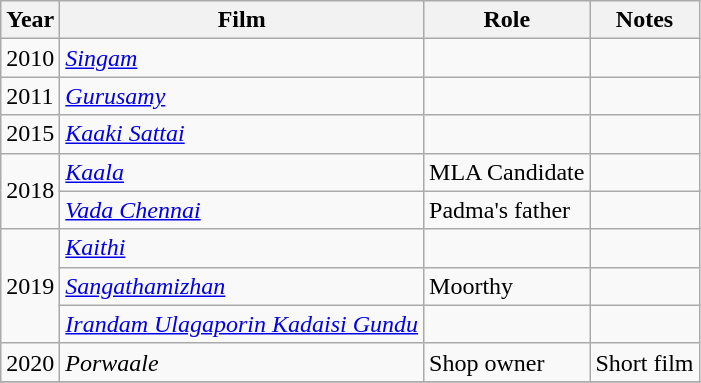<table class="wikitable sortable">
<tr>
<th>Year</th>
<th>Film</th>
<th>Role</th>
<th class="unsortable">Notes</th>
</tr>
<tr>
<td>2010</td>
<td><em><a href='#'>Singam</a></em></td>
<td></td>
<td></td>
</tr>
<tr>
<td>2011</td>
<td><em><a href='#'>Gurusamy</a></em></td>
<td></td>
<td></td>
</tr>
<tr>
<td>2015</td>
<td><em><a href='#'>Kaaki Sattai</a></em></td>
<td></td>
<td></td>
</tr>
<tr>
<td rowspan="2">2018</td>
<td><em><a href='#'>Kaala</a></em></td>
<td>MLA Candidate</td>
<td></td>
</tr>
<tr>
<td><em><a href='#'>Vada Chennai</a></em></td>
<td>Padma's father</td>
<td></td>
</tr>
<tr>
<td rowspan="3">2019</td>
<td><em><a href='#'>Kaithi</a></em></td>
<td></td>
<td></td>
</tr>
<tr>
<td><em><a href='#'>Sangathamizhan</a></em></td>
<td>Moorthy</td>
<td></td>
</tr>
<tr>
<td><em><a href='#'>Irandam Ulagaporin Kadaisi Gundu</a></em></td>
<td></td>
<td></td>
</tr>
<tr>
<td>2020</td>
<td><em>Porwaale</em></td>
<td>Shop owner</td>
<td>Short film</td>
</tr>
<tr>
</tr>
</table>
